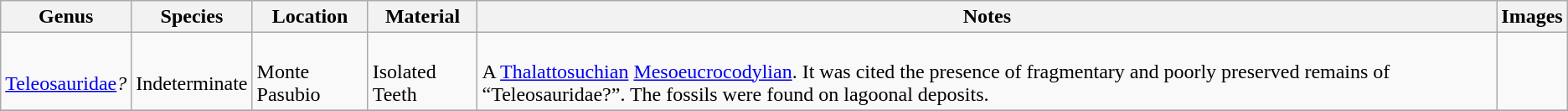<table class = "wikitable">
<tr>
<th>Genus</th>
<th>Species</th>
<th>Location</th>
<th>Material</th>
<th>Notes</th>
<th>Images</th>
</tr>
<tr>
<td><br><a href='#'>Teleosauridae</a><em>?</em></td>
<td><br>Indeterminate</td>
<td><br>Monte Pasubio</td>
<td><br>Isolated Teeth</td>
<td><br>A <a href='#'>Thalattosuchian</a> <a href='#'>Mesoeucrocodylian</a>. It was cited the presence of fragmentary and poorly preserved remains of “Teleosauridae?”. The fossils were found on lagoonal deposits.</td>
<td><br></td>
</tr>
<tr>
</tr>
</table>
